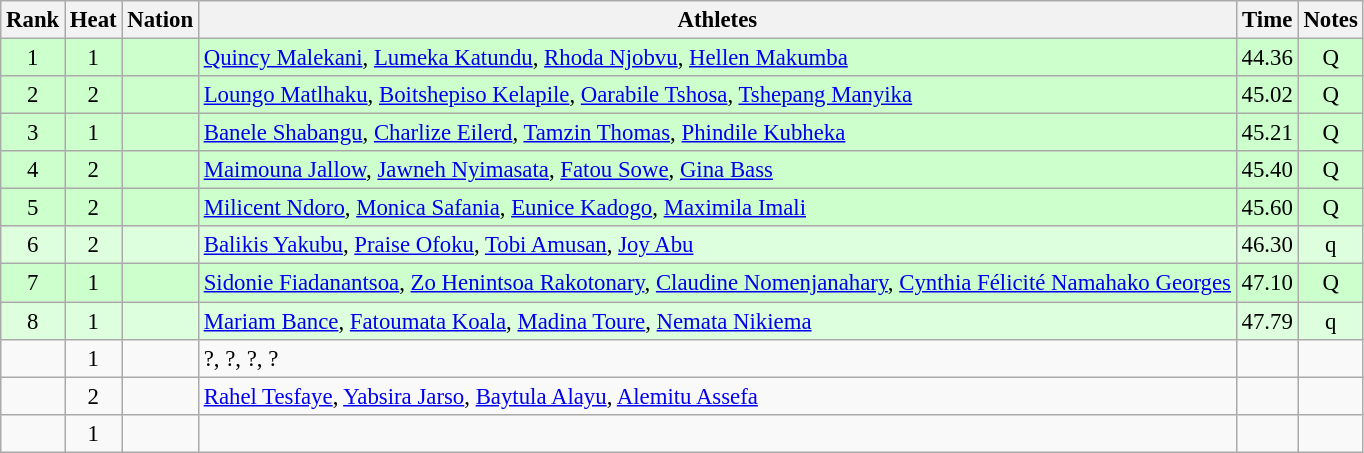<table class="wikitable sortable" style="text-align:center;font-size:95%">
<tr>
<th>Rank</th>
<th>Heat</th>
<th>Nation</th>
<th>Athletes</th>
<th>Time</th>
<th>Notes</th>
</tr>
<tr bgcolor=ccffcc>
<td>1</td>
<td>1</td>
<td align=left></td>
<td align=left><a href='#'>Quincy Malekani</a>, <a href='#'>Lumeka Katundu</a>, <a href='#'>Rhoda Njobvu</a>, <a href='#'>Hellen Makumba</a></td>
<td>44.36</td>
<td>Q</td>
</tr>
<tr bgcolor=ccffcc>
<td>2</td>
<td>2</td>
<td align=left></td>
<td align=left><a href='#'>Loungo Matlhaku</a>, <a href='#'>Boitshepiso Kelapile</a>, <a href='#'>Oarabile Tshosa</a>, <a href='#'>Tshepang Manyika</a></td>
<td>45.02</td>
<td>Q</td>
</tr>
<tr bgcolor=ccffcc>
<td>3</td>
<td>1</td>
<td align=left></td>
<td align=left><a href='#'>Banele Shabangu</a>, <a href='#'>Charlize Eilerd</a>, <a href='#'>Tamzin Thomas</a>, <a href='#'>Phindile Kubheka</a></td>
<td>45.21</td>
<td>Q</td>
</tr>
<tr bgcolor=ccffcc>
<td>4</td>
<td>2</td>
<td align=left></td>
<td align=left><a href='#'>Maimouna Jallow</a>, <a href='#'>Jawneh Nyimasata</a>, <a href='#'>Fatou Sowe</a>, <a href='#'>Gina Bass</a></td>
<td>45.40</td>
<td>Q</td>
</tr>
<tr bgcolor=ccffcc>
<td>5</td>
<td>2</td>
<td align=left></td>
<td align=left><a href='#'>Milicent Ndoro</a>, <a href='#'>Monica Safania</a>, <a href='#'>Eunice Kadogo</a>, <a href='#'>Maximila Imali</a></td>
<td>45.60</td>
<td>Q</td>
</tr>
<tr bgcolor=ddffdd>
<td>6</td>
<td>2</td>
<td align=left></td>
<td align=left><a href='#'>Balikis Yakubu</a>, <a href='#'>Praise Ofoku</a>, <a href='#'>Tobi Amusan</a>, <a href='#'>Joy Abu</a></td>
<td>46.30</td>
<td>q</td>
</tr>
<tr bgcolor=ccffcc>
<td>7</td>
<td>1</td>
<td align=left></td>
<td align=left><a href='#'>Sidonie Fiadanantsoa</a>, <a href='#'>Zo Henintsoa Rakotonary</a>, <a href='#'>Claudine Nomenjanahary</a>, <a href='#'>Cynthia Félicité Namahako Georges</a></td>
<td>47.10</td>
<td>Q</td>
</tr>
<tr bgcolor=ddffdd>
<td>8</td>
<td>1</td>
<td align=left></td>
<td align=left><a href='#'>Mariam Bance</a>, <a href='#'>Fatoumata Koala</a>, <a href='#'>Madina Toure</a>, <a href='#'>Nemata Nikiema</a></td>
<td>47.79</td>
<td>q</td>
</tr>
<tr>
<td></td>
<td>1</td>
<td align=left></td>
<td align=left>?, ?, ?, ?</td>
<td></td>
<td></td>
</tr>
<tr>
<td></td>
<td>2</td>
<td align=left></td>
<td align=left><a href='#'>Rahel Tesfaye</a>, <a href='#'>Yabsira Jarso</a>, <a href='#'>Baytula Alayu</a>, <a href='#'>Alemitu Assefa</a></td>
<td></td>
<td></td>
</tr>
<tr>
<td></td>
<td>1</td>
<td align=left></td>
<td align=left></td>
<td></td>
<td></td>
</tr>
</table>
